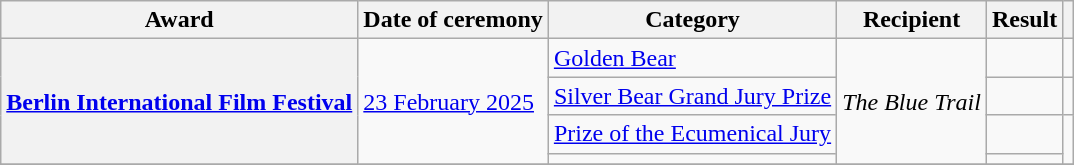<table class="wikitable sortable plainrowheaders">
<tr>
<th>Award</th>
<th>Date of ceremony</th>
<th>Category</th>
<th>Recipient</th>
<th>Result</th>
<th></th>
</tr>
<tr>
<th scope="row" rowspan="4"><a href='#'>Berlin International Film Festival</a></th>
<td rowspan="4"><a href='#'>23 February 2025</a></td>
<td><a href='#'>Golden Bear</a></td>
<td rowspan="4"><em>The Blue Trail</em></td>
<td></td>
<td align="center"></td>
</tr>
<tr>
<td><a href='#'>Silver Bear Grand Jury Prize</a></td>
<td></td>
<td align="center"></td>
</tr>
<tr>
<td><a href='#'>Prize of the Ecumenical Jury</a></td>
<td></td>
<td align="center" rowspan="2"></td>
</tr>
<tr>
<td></td>
<td></td>
</tr>
<tr>
</tr>
</table>
